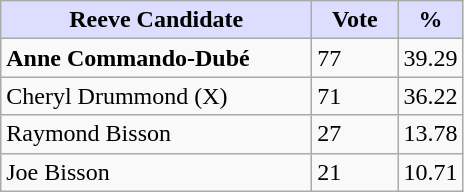<table class="wikitable">
<tr>
<th style="background:#ddf; width:200px;">Reeve Candidate</th>
<th style="background:#ddf; width:50px;">Vote</th>
<th style="background:#ddf; width:30px;">%</th>
</tr>
<tr>
<td><strong>Anne Commando-Dubé</strong></td>
<td>77</td>
<td>39.29</td>
</tr>
<tr>
<td>Cheryl Drummond (X)</td>
<td>71</td>
<td>36.22</td>
</tr>
<tr>
<td>Raymond Bisson</td>
<td>27</td>
<td>13.78</td>
</tr>
<tr>
<td>Joe Bisson</td>
<td>21</td>
<td>10.71</td>
</tr>
</table>
